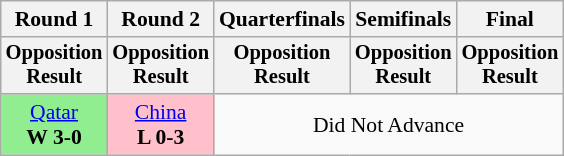<table class=wikitable style="text-align:center; font-size:90%">
<tr>
<th>Round 1</th>
<th>Round 2</th>
<th>Quarterfinals</th>
<th>Semifinals</th>
<th>Final</th>
</tr>
<tr style="font-size:95%">
<th>Opposition<br>Result</th>
<th>Opposition<br>Result</th>
<th>Opposition<br>Result</th>
<th>Opposition<br>Result</th>
<th>Opposition<br>Result</th>
</tr>
<tr>
<td style="text-align:center; background:lightgreen;"><a href='#'>Qatar</a><br><strong>W 3-0</strong></td>
<td style="text-align:center; background:pink;"><a href='#'>China</a><br><strong>L 0-3</strong></td>
<td style="text-align:center;" colspan=3>Did Not Advance</td>
</tr>
</table>
